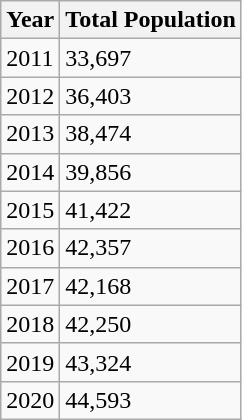<table class="wikitable">
<tr>
<th>Year</th>
<th>Total Population</th>
</tr>
<tr>
<td>2011</td>
<td>33,697</td>
</tr>
<tr>
<td>2012</td>
<td>36,403</td>
</tr>
<tr>
<td>2013</td>
<td>38,474</td>
</tr>
<tr>
<td>2014</td>
<td>39,856</td>
</tr>
<tr>
<td>2015</td>
<td>41,422</td>
</tr>
<tr>
<td>2016</td>
<td>42,357</td>
</tr>
<tr>
<td>2017</td>
<td>42,168</td>
</tr>
<tr>
<td>2018</td>
<td>42,250</td>
</tr>
<tr>
<td>2019</td>
<td>43,324</td>
</tr>
<tr>
<td>2020</td>
<td>44,593</td>
</tr>
</table>
